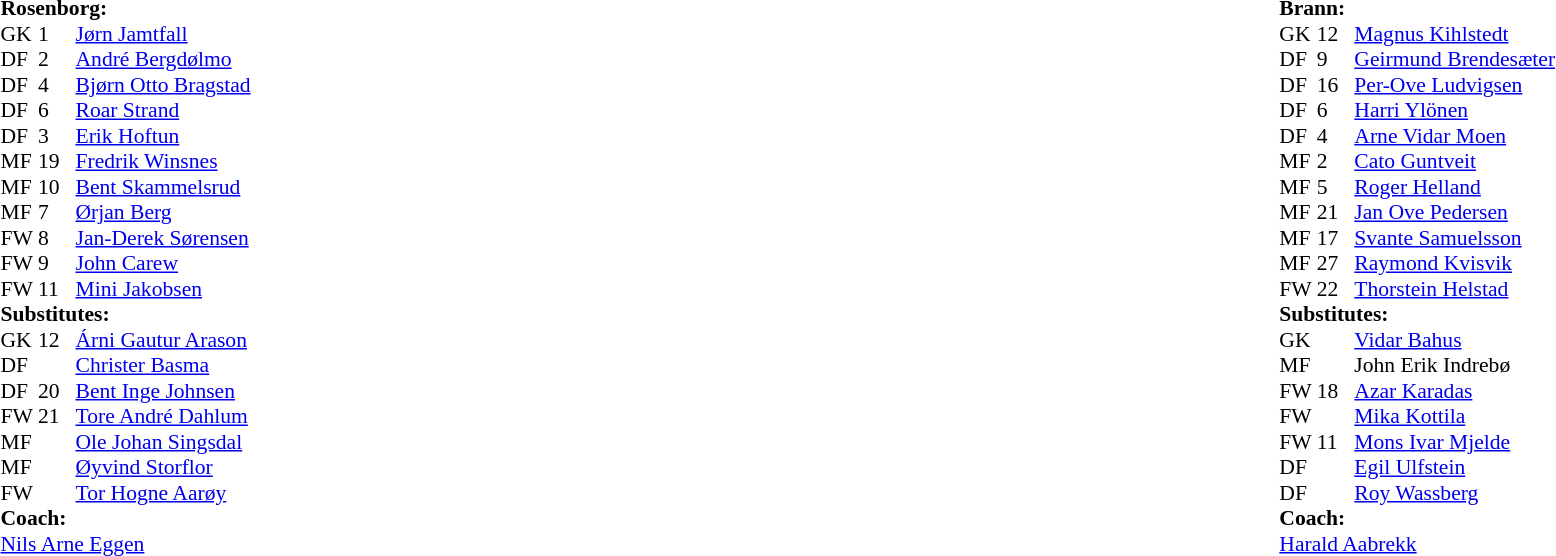<table width=100%>
<tr>
<td valign=top width=50%><br><table style=font-size:90% cellspacing=0 cellpadding=0>
<tr>
<td colspan="4"><strong>Rosenborg:</strong></td>
</tr>
<tr>
<th width=25></th>
<th width=25></th>
</tr>
<tr>
<td>GK</td>
<td>1</td>
<td> <a href='#'>Jørn Jamtfall</a></td>
<td></td>
<td></td>
</tr>
<tr>
<td>DF</td>
<td>2</td>
<td> <a href='#'>André Bergdølmo</a></td>
</tr>
<tr>
<td>DF</td>
<td>4</td>
<td> <a href='#'>Bjørn Otto Bragstad</a></td>
</tr>
<tr>
<td>DF</td>
<td>6</td>
<td> <a href='#'>Roar Strand</a></td>
<td></td>
<td></td>
</tr>
<tr>
<td>DF</td>
<td>3</td>
<td> <a href='#'>Erik Hoftun</a></td>
</tr>
<tr>
<td>MF</td>
<td>19</td>
<td> <a href='#'>Fredrik Winsnes</a></td>
<td></td>
<td></td>
</tr>
<tr>
<td>MF</td>
<td>10</td>
<td> <a href='#'>Bent Skammelsrud</a></td>
</tr>
<tr>
<td>MF</td>
<td>7</td>
<td> <a href='#'>Ørjan Berg</a></td>
<td></td>
<td></td>
</tr>
<tr>
<td>FW</td>
<td>8</td>
<td> <a href='#'>Jan-Derek Sørensen</a></td>
</tr>
<tr>
<td>FW</td>
<td>9</td>
<td> <a href='#'>John Carew</a></td>
</tr>
<tr>
<td>FW</td>
<td>11</td>
<td> <a href='#'>Mini Jakobsen</a></td>
<td></td>
<td></td>
</tr>
<tr>
<td colspan=3><strong>Substitutes:</strong></td>
</tr>
<tr>
<td>GK</td>
<td>12</td>
<td> <a href='#'>Árni Gautur Arason</a></td>
<td></td>
<td></td>
</tr>
<tr>
<td>DF</td>
<td></td>
<td> <a href='#'>Christer Basma</a></td>
<td></td>
<td></td>
</tr>
<tr>
<td>DF</td>
<td>20</td>
<td> <a href='#'>Bent Inge Johnsen</a></td>
<td></td>
<td></td>
</tr>
<tr>
<td>FW</td>
<td>21</td>
<td> <a href='#'>Tore André Dahlum</a></td>
<td></td>
<td></td>
</tr>
<tr>
<td>MF</td>
<td></td>
<td> <a href='#'>Ole Johan Singsdal</a></td>
<td></td>
<td></td>
</tr>
<tr>
<td>MF</td>
<td></td>
<td> <a href='#'>Øyvind Storflor</a></td>
<td></td>
<td></td>
</tr>
<tr>
<td>FW</td>
<td></td>
<td> <a href='#'>Tor Hogne Aarøy</a></td>
<td></td>
<td></td>
</tr>
<tr>
<td colspan=3><strong>Coach:</strong></td>
</tr>
<tr>
<td colspan=4> <a href='#'>Nils Arne Eggen</a></td>
</tr>
</table>
</td>
<td valign="top" width="50%"><br><table style="font-size: 90%" cellspacing="0" cellpadding="0" align=center>
<tr>
<td colspan="4"><strong>Brann:</strong></td>
</tr>
<tr>
<th width=25></th>
<th width=25></th>
</tr>
<tr>
<td>GK</td>
<td>12</td>
<td> <a href='#'>Magnus Kihlstedt</a></td>
</tr>
<tr>
<td>DF</td>
<td>9</td>
<td> <a href='#'>Geirmund Brendesæter</a></td>
</tr>
<tr>
<td>DF</td>
<td>16</td>
<td> <a href='#'>Per-Ove Ludvigsen</a></td>
</tr>
<tr>
<td>DF</td>
<td>6</td>
<td> <a href='#'>Harri Ylönen</a></td>
<td> </td>
<td></td>
</tr>
<tr>
<td>DF</td>
<td>4</td>
<td> <a href='#'>Arne Vidar Moen</a></td>
</tr>
<tr>
<td>MF</td>
<td>2</td>
<td> <a href='#'>Cato Guntveit</a></td>
</tr>
<tr>
<td>MF</td>
<td>5</td>
<td> <a href='#'>Roger Helland</a></td>
</tr>
<tr>
<td>MF</td>
<td>21</td>
<td> <a href='#'>Jan Ove Pedersen</a></td>
</tr>
<tr>
<td>MF</td>
<td>17</td>
<td> <a href='#'>Svante Samuelsson</a></td>
</tr>
<tr>
<td>MF</td>
<td>27</td>
<td> <a href='#'>Raymond Kvisvik</a></td>
</tr>
<tr>
<td>FW</td>
<td>22</td>
<td> <a href='#'>Thorstein Helstad</a></td>
<td></td>
<td></td>
</tr>
<tr>
<td colspan=3><strong>Substitutes:</strong></td>
</tr>
<tr>
<td>GK</td>
<td></td>
<td> <a href='#'>Vidar Bahus</a></td>
<td></td>
<td></td>
</tr>
<tr>
<td>MF</td>
<td></td>
<td> John Erik Indrebø</td>
<td></td>
<td></td>
</tr>
<tr>
<td>FW</td>
<td>18</td>
<td> <a href='#'>Azar Karadas</a></td>
<td></td>
<td></td>
</tr>
<tr>
<td>FW</td>
<td></td>
<td> <a href='#'>Mika Kottila</a></td>
<td></td>
<td></td>
</tr>
<tr>
<td>FW</td>
<td>11</td>
<td> <a href='#'>Mons Ivar Mjelde</a></td>
<td></td>
<td></td>
</tr>
<tr>
<td>DF</td>
<td></td>
<td> <a href='#'>Egil Ulfstein</a></td>
<td></td>
<td></td>
</tr>
<tr>
<td>DF</td>
<td></td>
<td> <a href='#'>Roy Wassberg</a></td>
<td></td>
<td></td>
</tr>
<tr>
<td colspan=3><strong>Coach:</strong></td>
</tr>
<tr>
<td colspan=4> <a href='#'>Harald Aabrekk</a></td>
</tr>
</table>
</td>
</tr>
</table>
